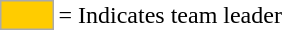<table>
<tr>
<td style="background:#fc0; border:1px solid #aaa; width:2em;"></td>
<td>= Indicates team leader</td>
</tr>
</table>
